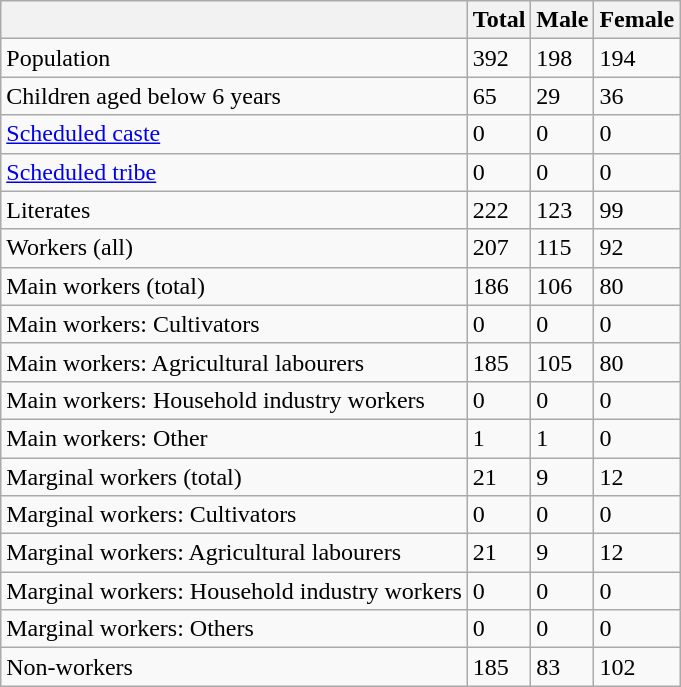<table class="wikitable sortable">
<tr>
<th></th>
<th>Total</th>
<th>Male</th>
<th>Female</th>
</tr>
<tr>
<td>Population</td>
<td>392</td>
<td>198</td>
<td>194</td>
</tr>
<tr>
<td>Children aged below 6 years</td>
<td>65</td>
<td>29</td>
<td>36</td>
</tr>
<tr>
<td><a href='#'>Scheduled caste</a></td>
<td>0</td>
<td>0</td>
<td>0</td>
</tr>
<tr>
<td><a href='#'>Scheduled tribe</a></td>
<td>0</td>
<td>0</td>
<td>0</td>
</tr>
<tr>
<td>Literates</td>
<td>222</td>
<td>123</td>
<td>99</td>
</tr>
<tr>
<td>Workers (all)</td>
<td>207</td>
<td>115</td>
<td>92</td>
</tr>
<tr>
<td>Main workers (total)</td>
<td>186</td>
<td>106</td>
<td>80</td>
</tr>
<tr>
<td>Main workers: Cultivators</td>
<td>0</td>
<td>0</td>
<td>0</td>
</tr>
<tr>
<td>Main workers: Agricultural labourers</td>
<td>185</td>
<td>105</td>
<td>80</td>
</tr>
<tr>
<td>Main workers: Household industry workers</td>
<td>0</td>
<td>0</td>
<td>0</td>
</tr>
<tr>
<td>Main workers: Other</td>
<td>1</td>
<td>1</td>
<td>0</td>
</tr>
<tr>
<td>Marginal workers (total)</td>
<td>21</td>
<td>9</td>
<td>12</td>
</tr>
<tr>
<td>Marginal workers: Cultivators</td>
<td>0</td>
<td>0</td>
<td>0</td>
</tr>
<tr>
<td>Marginal workers: Agricultural labourers</td>
<td>21</td>
<td>9</td>
<td>12</td>
</tr>
<tr>
<td>Marginal workers: Household industry workers</td>
<td>0</td>
<td>0</td>
<td>0</td>
</tr>
<tr>
<td>Marginal workers: Others</td>
<td>0</td>
<td>0</td>
<td>0</td>
</tr>
<tr>
<td>Non-workers</td>
<td>185</td>
<td>83</td>
<td>102</td>
</tr>
</table>
